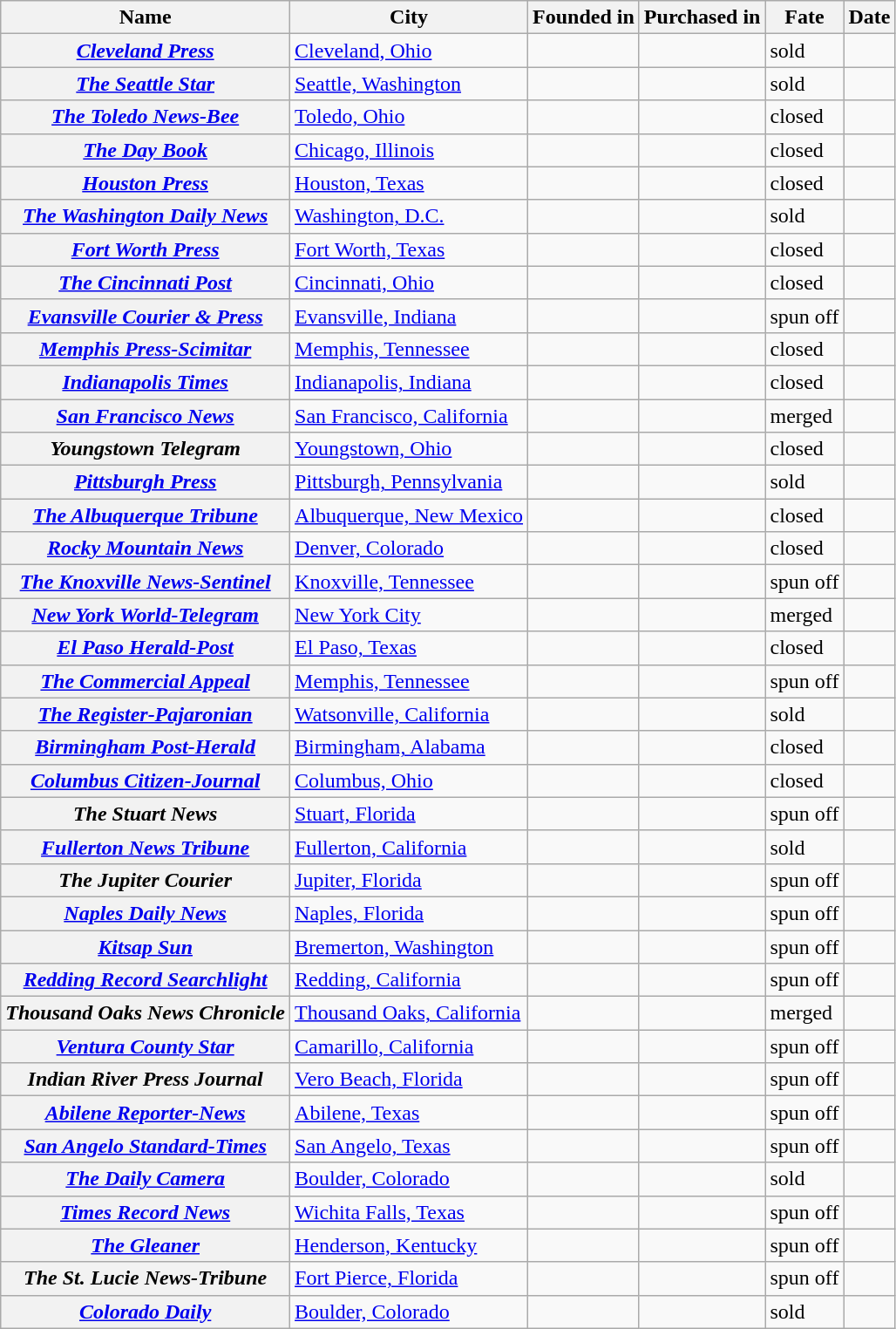<table class="wikitable sortable">
<tr>
<th scope="col">Name</th>
<th scope="col">City</th>
<th scope="col">Founded in</th>
<th scope="col">Purchased in</th>
<th scope="col">Fate</th>
<th scope="col">Date</th>
</tr>
<tr>
<th scope="row"><em><a href='#'>Cleveland Press</a></em></th>
<td><a href='#'>Cleveland, Ohio</a></td>
<td></td>
<td></td>
<td>sold</td>
<td></td>
</tr>
<tr>
<th scope="row"><em><a href='#'>The Seattle Star</a></em></th>
<td><a href='#'>Seattle, Washington</a></td>
<td></td>
<td></td>
<td>sold</td>
<td></td>
</tr>
<tr>
<th scope="row"><em><a href='#'>The Toledo News-Bee</a></em></th>
<td><a href='#'>Toledo, Ohio</a></td>
<td></td>
<td></td>
<td>closed</td>
<td></td>
</tr>
<tr>
<th scope="row"><em><a href='#'>The Day Book</a></em></th>
<td><a href='#'>Chicago, Illinois</a></td>
<td></td>
<td></td>
<td>closed</td>
<td></td>
</tr>
<tr>
<th scope="row"><em><a href='#'>Houston Press</a></em></th>
<td><a href='#'>Houston, Texas</a></td>
<td></td>
<td></td>
<td>closed</td>
<td></td>
</tr>
<tr>
<th scope="row"><em><a href='#'>The Washington Daily News</a></em></th>
<td><a href='#'>Washington, D.C.</a></td>
<td></td>
<td></td>
<td>sold</td>
<td></td>
</tr>
<tr>
<th scope="row"><em><a href='#'>Fort Worth Press</a></em></th>
<td><a href='#'>Fort Worth, Texas</a></td>
<td></td>
<td></td>
<td>closed</td>
<td></td>
</tr>
<tr>
<th scope="row"><em><a href='#'>The Cincinnati Post</a></em></th>
<td><a href='#'>Cincinnati, Ohio</a></td>
<td></td>
<td></td>
<td>closed</td>
<td></td>
</tr>
<tr>
<th scope="row"><em><a href='#'>Evansville Courier & Press</a></em></th>
<td><a href='#'>Evansville, Indiana</a></td>
<td></td>
<td></td>
<td>spun off</td>
<td></td>
</tr>
<tr>
<th scope="row"><em><a href='#'>Memphis Press-Scimitar</a></em></th>
<td><a href='#'>Memphis, Tennessee</a></td>
<td></td>
<td></td>
<td>closed</td>
<td></td>
</tr>
<tr>
<th scope="row"><em><a href='#'>Indianapolis Times</a></em></th>
<td><a href='#'>Indianapolis, Indiana</a></td>
<td></td>
<td></td>
<td>closed</td>
<td></td>
</tr>
<tr>
<th scope="row"><em><a href='#'>San Francisco News</a></em></th>
<td><a href='#'>San Francisco, California</a></td>
<td></td>
<td></td>
<td>merged</td>
<td></td>
</tr>
<tr>
<th scope="row"><em>Youngstown Telegram</em></th>
<td><a href='#'>Youngstown, Ohio</a></td>
<td></td>
<td></td>
<td>closed</td>
<td></td>
</tr>
<tr>
<th scope="row"><em><a href='#'>Pittsburgh Press</a></em></th>
<td><a href='#'>Pittsburgh, Pennsylvania</a></td>
<td></td>
<td></td>
<td>sold</td>
<td></td>
</tr>
<tr>
<th scope="row"><em><a href='#'>The Albuquerque Tribune</a></em></th>
<td><a href='#'>Albuquerque, New Mexico</a></td>
<td></td>
<td></td>
<td>closed</td>
<td></td>
</tr>
<tr>
<th scope="row"><em><a href='#'>Rocky Mountain News</a></em></th>
<td><a href='#'>Denver, Colorado</a></td>
<td></td>
<td></td>
<td>closed</td>
<td></td>
</tr>
<tr>
<th scope="row"><em><a href='#'>The Knoxville News-Sentinel</a></em></th>
<td><a href='#'>Knoxville, Tennessee</a></td>
<td></td>
<td></td>
<td>spun off</td>
<td></td>
</tr>
<tr>
<th scope="row"><em><a href='#'>New York World-Telegram</a></em></th>
<td><a href='#'>New York City</a></td>
<td></td>
<td></td>
<td>merged</td>
<td></td>
</tr>
<tr>
<th scope="row"><em><a href='#'>El Paso Herald-Post</a></em></th>
<td><a href='#'>El Paso, Texas</a></td>
<td></td>
<td></td>
<td>closed</td>
<td></td>
</tr>
<tr>
<th scope="row"><em><a href='#'>The Commercial Appeal</a></em></th>
<td><a href='#'>Memphis, Tennessee</a></td>
<td></td>
<td></td>
<td>spun off</td>
<td></td>
</tr>
<tr>
<th scope="row"><em><a href='#'>The Register-Pajaronian</a></em></th>
<td><a href='#'>Watsonville, California</a></td>
<td></td>
<td></td>
<td>sold</td>
<td></td>
</tr>
<tr>
<th scope="row"><em><a href='#'>Birmingham Post-Herald</a></em></th>
<td><a href='#'>Birmingham, Alabama</a></td>
<td></td>
<td></td>
<td>closed</td>
<td></td>
</tr>
<tr>
<th scope="row"><em><a href='#'>Columbus Citizen-Journal</a></em></th>
<td><a href='#'>Columbus, Ohio</a></td>
<td></td>
<td></td>
<td>closed</td>
<td></td>
</tr>
<tr>
<th scope="row"><em>The Stuart News</em></th>
<td><a href='#'>Stuart, Florida</a></td>
<td></td>
<td></td>
<td>spun off</td>
<td></td>
</tr>
<tr>
<th scope="row"><em><a href='#'>Fullerton News Tribune</a></em></th>
<td><a href='#'>Fullerton, California</a></td>
<td></td>
<td></td>
<td>sold</td>
<td></td>
</tr>
<tr>
<th scope="row"><em>The Jupiter Courier</em></th>
<td><a href='#'>Jupiter, Florida</a></td>
<td></td>
<td></td>
<td>spun off</td>
<td></td>
</tr>
<tr>
<th scope="row"><em><a href='#'>Naples Daily News</a></em></th>
<td><a href='#'>Naples, Florida</a></td>
<td></td>
<td></td>
<td>spun off</td>
<td></td>
</tr>
<tr>
<th scope="row"><em><a href='#'>Kitsap Sun</a></em></th>
<td><a href='#'>Bremerton, Washington</a></td>
<td></td>
<td></td>
<td>spun off</td>
<td></td>
</tr>
<tr>
<th scope="row"><em><a href='#'>Redding Record Searchlight</a></em></th>
<td><a href='#'>Redding, California</a></td>
<td></td>
<td></td>
<td>spun off</td>
<td></td>
</tr>
<tr>
<th scope="row"><em>Thousand Oaks News Chronicle</em></th>
<td><a href='#'>Thousand Oaks, California</a></td>
<td></td>
<td></td>
<td>merged</td>
<td></td>
</tr>
<tr>
<th scope="row"><em><a href='#'>Ventura County Star</a></em></th>
<td><a href='#'>Camarillo, California</a></td>
<td></td>
<td></td>
<td>spun off</td>
<td></td>
</tr>
<tr>
<th scope="row"><em>Indian River Press Journal</em></th>
<td><a href='#'>Vero Beach, Florida</a></td>
<td></td>
<td></td>
<td>spun off</td>
<td></td>
</tr>
<tr>
<th scope="row"><em><a href='#'>Abilene Reporter-News</a></em></th>
<td><a href='#'>Abilene, Texas</a></td>
<td></td>
<td></td>
<td>spun off</td>
<td></td>
</tr>
<tr>
<th scope="row"><em><a href='#'>San Angelo Standard-Times</a></em></th>
<td><a href='#'>San Angelo, Texas</a></td>
<td></td>
<td></td>
<td>spun off</td>
<td></td>
</tr>
<tr>
<th scope="row"><em><a href='#'>The Daily Camera</a></em></th>
<td><a href='#'>Boulder, Colorado</a></td>
<td></td>
<td></td>
<td>sold</td>
<td></td>
</tr>
<tr>
<th scope="row"><em><a href='#'>Times Record News</a></em></th>
<td><a href='#'>Wichita Falls, Texas</a></td>
<td></td>
<td></td>
<td>spun off</td>
<td></td>
</tr>
<tr>
<th scope="row"><em><a href='#'>The Gleaner</a></em></th>
<td><a href='#'>Henderson, Kentucky</a></td>
<td></td>
<td></td>
<td>spun off</td>
<td></td>
</tr>
<tr>
<th scope="row"><em>The St. Lucie News-Tribune</em></th>
<td><a href='#'>Fort Pierce, Florida</a></td>
<td></td>
<td></td>
<td>spun off</td>
<td></td>
</tr>
<tr>
<th scope="row"><em><a href='#'>Colorado Daily</a></em></th>
<td><a href='#'>Boulder, Colorado</a></td>
<td></td>
<td></td>
<td>sold</td>
<td></td>
</tr>
</table>
